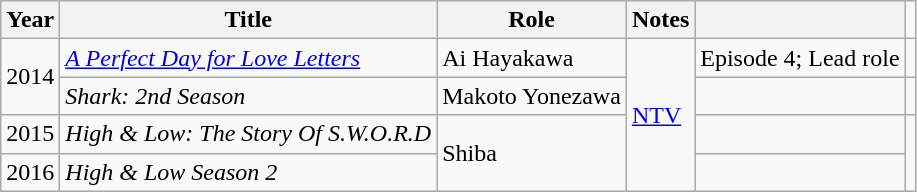<table class="wikitable">
<tr>
<th>Year</th>
<th>Title</th>
<th>Role</th>
<th>Notes</th>
<th class="unsortable"></th>
</tr>
<tr>
<td rowspan="2">2014</td>
<td><em><a href='#'>A Perfect Day for Love Letters</a></em></td>
<td>Ai Hayakawa</td>
<td rowspan="4"><a href='#'>NTV</a></td>
<td>Episode 4; Lead role</td>
<td></td>
</tr>
<tr>
<td><em>Shark: 2nd Season</em></td>
<td>Makoto Yonezawa</td>
<td></td>
<td></td>
</tr>
<tr>
<td>2015</td>
<td><em>High & Low: The Story Of S.W.O.R.D</em></td>
<td rowspan="2">Shiba</td>
<td></td>
<td rowspan="2"></td>
</tr>
<tr>
<td>2016</td>
<td><em>High & Low Season 2</em></td>
<td></td>
</tr>
</table>
